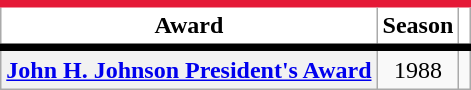<table class="wikitable sortable plainrowheaders" style="text-align:center">
<tr>
<th scope="col" style="background-color:#ffffff; border-top:#E51937 5px solid; border-bottom:#000000 5px solid">Award</th>
<th scope="col" style="background-color:#ffffff; border-top:#E51937 5px solid; border-bottom:#000000 5px solid">Season</th>
<th class="unsortable" scope="col" style="background-color:#ffffff; border-top:#E51937 5px solid; border-bottom:#000000 5px solid"></th>
</tr>
<tr>
<th scope="row" style="text-align:center"><a href='#'>John H. Johnson President's Award</a></th>
<td>1988</td>
<td></td>
</tr>
</table>
